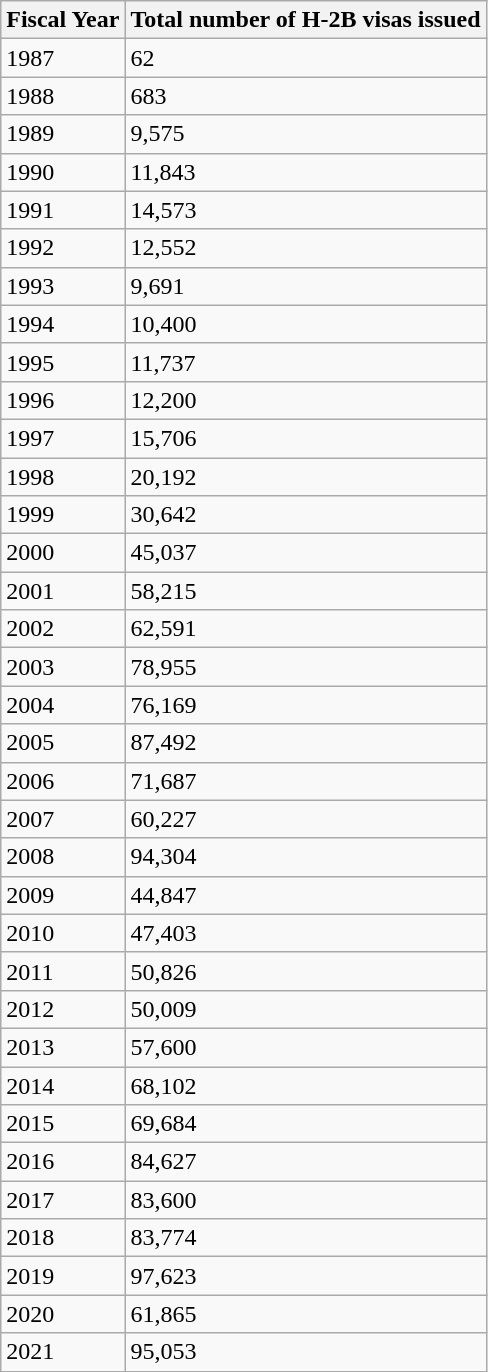<table class="wikitable sortable">
<tr>
<th>Fiscal Year</th>
<th>Total number of H-2B visas issued</th>
</tr>
<tr>
<td>1987</td>
<td>62</td>
</tr>
<tr>
<td>1988</td>
<td>683</td>
</tr>
<tr>
<td>1989</td>
<td>9,575</td>
</tr>
<tr>
<td>1990</td>
<td>11,843</td>
</tr>
<tr>
<td>1991</td>
<td>14,573</td>
</tr>
<tr>
<td>1992</td>
<td>12,552</td>
</tr>
<tr>
<td>1993</td>
<td>9,691</td>
</tr>
<tr>
<td>1994</td>
<td>10,400</td>
</tr>
<tr>
<td>1995</td>
<td>11,737</td>
</tr>
<tr>
<td>1996</td>
<td>12,200</td>
</tr>
<tr>
<td>1997</td>
<td>15,706</td>
</tr>
<tr>
<td>1998</td>
<td>20,192</td>
</tr>
<tr>
<td>1999</td>
<td>30,642</td>
</tr>
<tr>
<td>2000</td>
<td>45,037</td>
</tr>
<tr>
<td>2001</td>
<td>58,215</td>
</tr>
<tr>
<td>2002</td>
<td>62,591</td>
</tr>
<tr>
<td>2003</td>
<td>78,955</td>
</tr>
<tr>
<td>2004</td>
<td>76,169</td>
</tr>
<tr>
<td>2005</td>
<td>87,492</td>
</tr>
<tr>
<td>2006</td>
<td>71,687</td>
</tr>
<tr>
<td>2007</td>
<td>60,227</td>
</tr>
<tr>
<td>2008</td>
<td>94,304</td>
</tr>
<tr>
<td>2009</td>
<td>44,847</td>
</tr>
<tr>
<td>2010</td>
<td>47,403</td>
</tr>
<tr>
<td>2011</td>
<td>50,826</td>
</tr>
<tr>
<td>2012</td>
<td>50,009</td>
</tr>
<tr>
<td>2013</td>
<td>57,600</td>
</tr>
<tr>
<td>2014</td>
<td>68,102</td>
</tr>
<tr>
<td>2015</td>
<td>69,684</td>
</tr>
<tr>
<td>2016</td>
<td>84,627</td>
</tr>
<tr>
<td>2017</td>
<td>83,600</td>
</tr>
<tr>
<td>2018</td>
<td>83,774</td>
</tr>
<tr>
<td>2019</td>
<td>97,623</td>
</tr>
<tr>
<td>2020</td>
<td>61,865</td>
</tr>
<tr>
<td>2021</td>
<td>95,053</td>
</tr>
</table>
